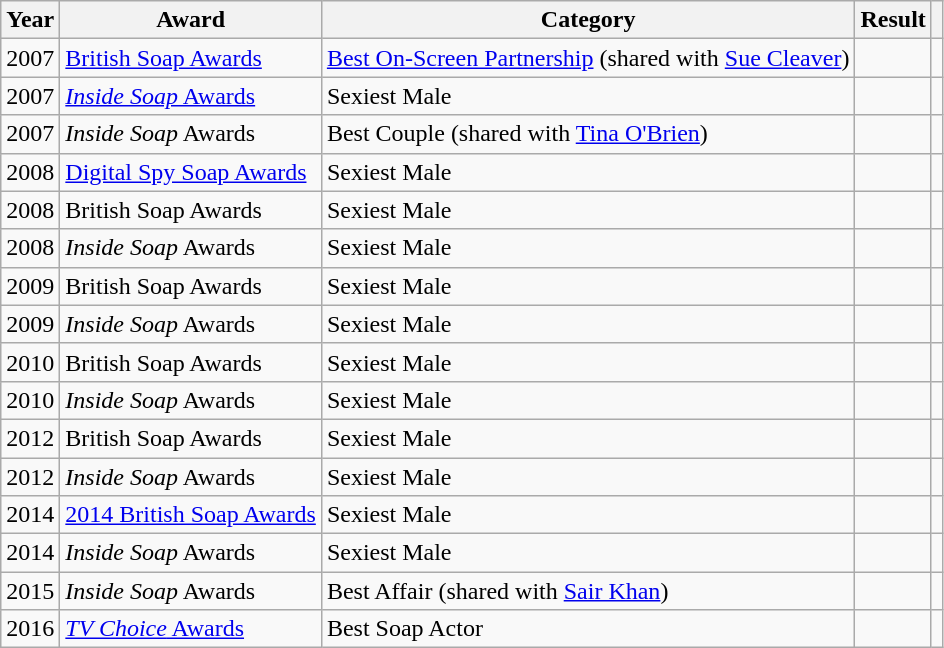<table class="wikitable sortable">
<tr>
<th>Year</th>
<th>Award</th>
<th>Category</th>
<th>Result</th>
<th scope=col class=unsortable></th>
</tr>
<tr>
<td>2007</td>
<td><a href='#'>British Soap Awards</a></td>
<td><a href='#'>Best On-Screen Partnership</a> (shared with <a href='#'>Sue Cleaver</a>)</td>
<td></td>
<td align="center"></td>
</tr>
<tr>
<td>2007</td>
<td><a href='#'><em>Inside Soap</em> Awards</a></td>
<td>Sexiest Male</td>
<td></td>
<td align="center"></td>
</tr>
<tr>
<td>2007</td>
<td><em>Inside Soap</em> Awards</td>
<td>Best Couple (shared with <a href='#'>Tina O'Brien</a>)</td>
<td></td>
<td align="center"></td>
</tr>
<tr>
<td>2008</td>
<td><a href='#'>Digital Spy Soap Awards</a></td>
<td>Sexiest Male</td>
<td></td>
<td align="center"></td>
</tr>
<tr>
<td>2008</td>
<td>British Soap Awards</td>
<td>Sexiest Male</td>
<td></td>
<td align="center"></td>
</tr>
<tr>
<td>2008</td>
<td><em>Inside Soap</em> Awards</td>
<td>Sexiest Male</td>
<td></td>
<td align="center"></td>
</tr>
<tr>
<td>2009</td>
<td>British Soap Awards</td>
<td>Sexiest Male</td>
<td></td>
<td align="center"></td>
</tr>
<tr>
<td>2009</td>
<td><em>Inside Soap</em> Awards</td>
<td>Sexiest Male</td>
<td></td>
<td align="center"></td>
</tr>
<tr>
<td>2010</td>
<td>British Soap Awards</td>
<td>Sexiest Male</td>
<td></td>
<td align="center"></td>
</tr>
<tr>
<td>2010</td>
<td><em>Inside Soap</em> Awards</td>
<td>Sexiest Male</td>
<td></td>
<td align="center"></td>
</tr>
<tr>
<td>2012</td>
<td>British Soap Awards</td>
<td>Sexiest Male</td>
<td></td>
<td align="center"></td>
</tr>
<tr>
<td>2012</td>
<td><em>Inside Soap</em> Awards</td>
<td>Sexiest Male</td>
<td></td>
<td align="center"></td>
</tr>
<tr>
<td>2014</td>
<td><a href='#'>2014 British Soap Awards</a></td>
<td>Sexiest Male</td>
<td></td>
<td align="center"></td>
</tr>
<tr>
<td>2014</td>
<td><em>Inside Soap</em> Awards</td>
<td>Sexiest Male</td>
<td></td>
<td align="center"></td>
</tr>
<tr>
<td>2015</td>
<td><em>Inside Soap</em> Awards</td>
<td>Best Affair (shared with <a href='#'>Sair Khan</a>)</td>
<td></td>
<td align="center"></td>
</tr>
<tr>
<td>2016</td>
<td><a href='#'><em>TV Choice</em> Awards</a></td>
<td>Best Soap Actor</td>
<td></td>
<td align="center"></td>
</tr>
</table>
